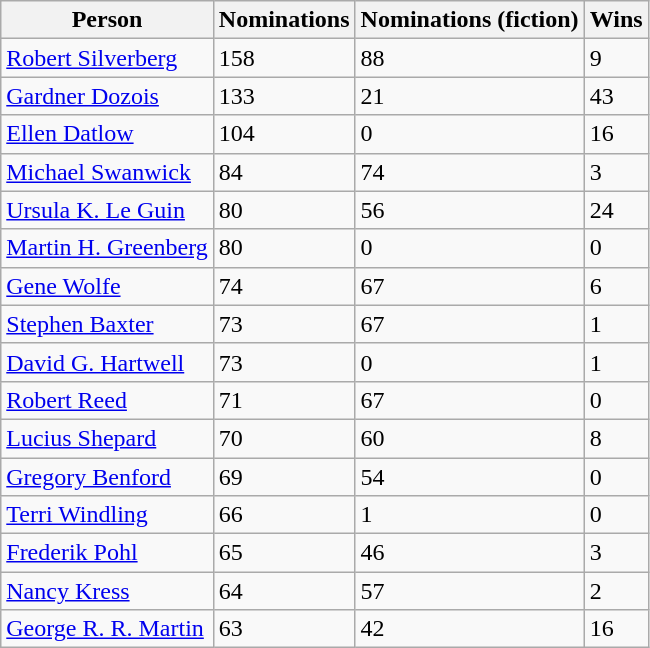<table class="wikitable sortable">
<tr>
<th>Person</th>
<th>Nominations</th>
<th>Nominations (fiction)</th>
<th>Wins</th>
</tr>
<tr>
<td><a href='#'>Robert Silverberg</a></td>
<td>158</td>
<td>88</td>
<td>9</td>
</tr>
<tr>
<td><a href='#'>Gardner Dozois</a></td>
<td>133</td>
<td>21</td>
<td>43</td>
</tr>
<tr>
<td><a href='#'>Ellen Datlow</a></td>
<td>104</td>
<td>0</td>
<td>16</td>
</tr>
<tr>
<td><a href='#'>Michael Swanwick</a></td>
<td>84</td>
<td>74</td>
<td>3</td>
</tr>
<tr>
<td><a href='#'>Ursula K. Le Guin</a></td>
<td>80</td>
<td>56</td>
<td>24</td>
</tr>
<tr>
<td><a href='#'>Martin H. Greenberg</a></td>
<td>80</td>
<td>0</td>
<td>0</td>
</tr>
<tr>
<td><a href='#'>Gene Wolfe</a></td>
<td>74</td>
<td>67</td>
<td>6</td>
</tr>
<tr>
<td><a href='#'>Stephen Baxter</a></td>
<td>73</td>
<td>67</td>
<td>1</td>
</tr>
<tr>
<td><a href='#'>David G. Hartwell</a></td>
<td>73</td>
<td>0</td>
<td>1</td>
</tr>
<tr>
<td><a href='#'>Robert Reed</a></td>
<td>71</td>
<td>67</td>
<td>0</td>
</tr>
<tr>
<td><a href='#'>Lucius Shepard</a></td>
<td>70</td>
<td>60</td>
<td>8</td>
</tr>
<tr>
<td><a href='#'>Gregory Benford</a></td>
<td>69</td>
<td>54</td>
<td>0</td>
</tr>
<tr>
<td><a href='#'>Terri Windling</a></td>
<td>66</td>
<td>1</td>
<td>0</td>
</tr>
<tr>
<td><a href='#'>Frederik Pohl</a></td>
<td>65</td>
<td>46</td>
<td>3</td>
</tr>
<tr>
<td><a href='#'>Nancy Kress</a></td>
<td>64</td>
<td>57</td>
<td>2</td>
</tr>
<tr>
<td><a href='#'>George R. R. Martin</a></td>
<td>63</td>
<td>42</td>
<td>16</td>
</tr>
</table>
